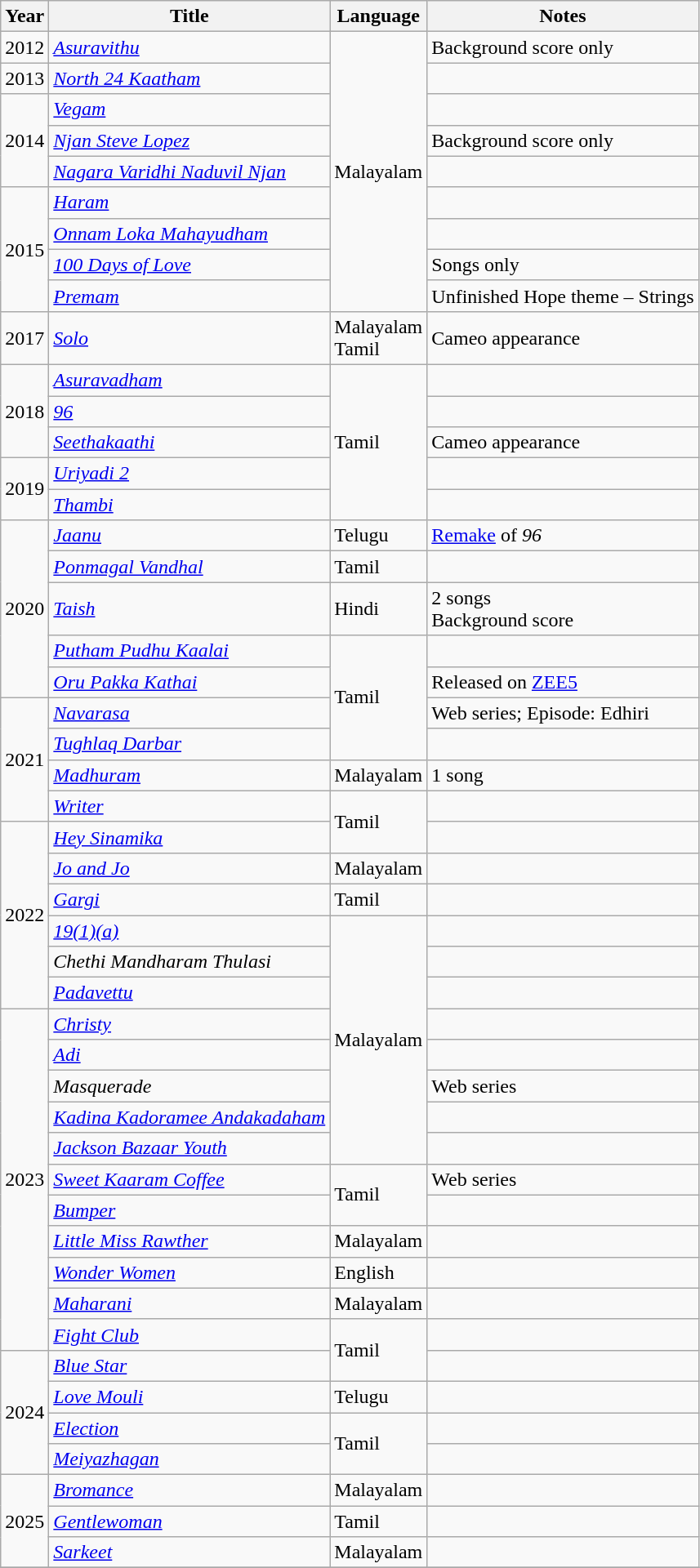<table class="wikitable sortable">
<tr>
<th>Year</th>
<th>Title</th>
<th>Language</th>
<th class="unsortable">Notes</th>
</tr>
<tr>
<td>2012</td>
<td><em><a href='#'>Asuravithu</a></em></td>
<td rowspan="9">Malayalam</td>
<td>Background score only</td>
</tr>
<tr>
<td>2013</td>
<td><em><a href='#'>North 24 Kaatham</a></em></td>
<td></td>
</tr>
<tr>
<td rowspan=3>2014</td>
<td><em><a href='#'>Vegam</a></em></td>
<td></td>
</tr>
<tr>
<td><em><a href='#'>Njan Steve Lopez</a></em></td>
<td>Background score only</td>
</tr>
<tr>
<td><em><a href='#'>Nagara Varidhi Naduvil Njan</a></em></td>
<td></td>
</tr>
<tr>
<td rowspan="4">2015</td>
<td><em><a href='#'>Haram</a></em></td>
<td></td>
</tr>
<tr>
<td><em><a href='#'>Onnam Loka Mahayudham</a></em></td>
<td></td>
</tr>
<tr>
<td><em><a href='#'>100 Days of Love</a></em></td>
<td>Songs only</td>
</tr>
<tr>
<td><em><a href='#'>Premam</a></em></td>
<td>Unfinished Hope theme – Strings</td>
</tr>
<tr>
<td>2017</td>
<td><em><a href='#'>Solo</a></em></td>
<td>Malayalam<br>Tamil</td>
<td>Cameo appearance</td>
</tr>
<tr>
<td rowspan=3>2018</td>
<td><em><a href='#'>Asuravadham</a></em></td>
<td rowspan=5>Tamil</td>
<td></td>
</tr>
<tr>
<td><em><a href='#'>96</a></em></td>
<td></td>
</tr>
<tr>
<td><em><a href='#'>Seethakaathi</a></em></td>
<td>Cameo appearance</td>
</tr>
<tr>
<td rowspan=2>2019</td>
<td><em><a href='#'>Uriyadi 2</a></em></td>
<td></td>
</tr>
<tr>
<td><em><a href='#'>Thambi</a></em></td>
<td></td>
</tr>
<tr>
<td rowspan="5">2020</td>
<td><em><a href='#'>Jaanu</a></em></td>
<td>Telugu</td>
<td><a href='#'>Remake</a> of <em>96</em></td>
</tr>
<tr>
<td><em><a href='#'>Ponmagal Vandhal</a></em></td>
<td>Tamil</td>
<td></td>
</tr>
<tr>
<td><em><a href='#'>Taish</a></em></td>
<td>Hindi</td>
<td>2 songs<br>Background score</td>
</tr>
<tr>
<td><em><a href='#'>Putham Pudhu Kaalai</a></em></td>
<td rowspan="4">Tamil</td>
<td></td>
</tr>
<tr>
<td><em><a href='#'>Oru Pakka Kathai</a></em></td>
<td>Released on <a href='#'>ZEE5</a></td>
</tr>
<tr>
<td rowspan="4">2021</td>
<td><em><a href='#'>Navarasa</a></em></td>
<td>Web series; Episode: Edhiri</td>
</tr>
<tr>
<td><em><a href='#'>Tughlaq Darbar</a></em></td>
<td></td>
</tr>
<tr>
<td><em><a href='#'>Madhuram</a></em></td>
<td>Malayalam</td>
<td>1 song</td>
</tr>
<tr>
<td><em><a href='#'>Writer</a></em></td>
<td rowspan="2">Tamil</td>
<td></td>
</tr>
<tr>
<td rowspan="6">2022</td>
<td><em><a href='#'>Hey Sinamika</a></em></td>
<td></td>
</tr>
<tr>
<td><em><a href='#'>Jo and Jo</a></em></td>
<td>Malayalam</td>
<td></td>
</tr>
<tr>
<td><em><a href='#'>Gargi</a></em></td>
<td>Tamil</td>
<td></td>
</tr>
<tr>
<td><em><a href='#'>19(1)(a)</a></em></td>
<td rowspan="8">Malayalam</td>
<td></td>
</tr>
<tr>
<td><em>Chethi Mandharam Thulasi</em></td>
<td></td>
</tr>
<tr>
<td><em><a href='#'>Padavettu</a></em></td>
<td></td>
</tr>
<tr>
<td rowspan="11">2023</td>
<td><em><a href='#'>Christy</a></em></td>
<td></td>
</tr>
<tr>
<td><em><a href='#'>Adi</a></em></td>
<td></td>
</tr>
<tr>
<td><em>Masquerade</em></td>
<td>Web series</td>
</tr>
<tr>
<td><em><a href='#'>Kadina Kadoramee Andakadaham</a></em></td>
<td></td>
</tr>
<tr>
<td><em><a href='#'>Jackson Bazaar Youth</a></em></td>
<td></td>
</tr>
<tr>
<td><em><a href='#'>Sweet Kaaram Coffee</a></em></td>
<td rowspan="2">Tamil</td>
<td>Web series</td>
</tr>
<tr>
<td><em><a href='#'>Bumper</a></em></td>
<td></td>
</tr>
<tr>
<td><em><a href='#'>Little Miss Rawther</a></em></td>
<td>Malayalam</td>
<td></td>
</tr>
<tr>
<td><em><a href='#'>Wonder Women</a></em></td>
<td>English</td>
<td></td>
</tr>
<tr>
<td><em><a href='#'>Maharani</a></em></td>
<td>Malayalam</td>
<td></td>
</tr>
<tr>
<td><em><a href='#'>Fight Club</a></em></td>
<td rowspan=2>Tamil</td>
<td></td>
</tr>
<tr>
<td rowspan=4>2024</td>
<td><em><a href='#'>Blue Star</a></em></td>
<td></td>
</tr>
<tr>
<td><em><a href='#'>Love Mouli</a></em></td>
<td>Telugu</td>
<td></td>
</tr>
<tr>
<td><em><a href='#'>Election</a></em></td>
<td rowspan=2>Tamil</td>
<td></td>
</tr>
<tr>
<td><em><a href='#'>Meiyazhagan</a></em></td>
<td></td>
</tr>
<tr>
<td rowspan=3>2025</td>
<td><em><a href='#'>Bromance</a></em></td>
<td>Malayalam</td>
<td></td>
</tr>
<tr>
<td><em><a href='#'>Gentlewoman</a></em></td>
<td>Tamil</td>
<td></td>
</tr>
<tr>
<td><em><a href='#'>Sarkeet</a></em></td>
<td>Malayalam</td>
<td></td>
</tr>
<tr>
</tr>
</table>
